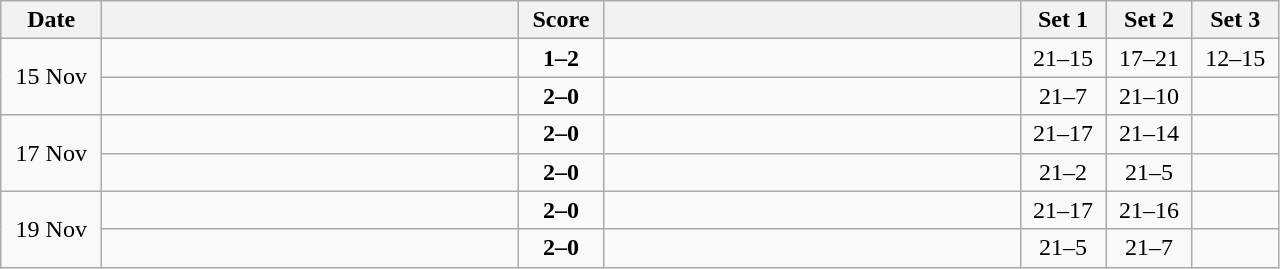<table class="wikitable" style="text-align: center;">
<tr>
<th width="60">Date</th>
<th align="right" width="270"></th>
<th width="50">Score</th>
<th align="left" width="270"></th>
<th width="50">Set 1</th>
<th width="50">Set 2</th>
<th width="50">Set 3</th>
</tr>
<tr>
<td rowspan=2>15 Nov</td>
<td align=left></td>
<td align=center><strong>1–2</strong></td>
<td align=left><strong></strong></td>
<td>21–15</td>
<td>17–21</td>
<td>12–15</td>
</tr>
<tr>
<td align=left><strong></strong></td>
<td align=center><strong>2–0</strong></td>
<td align=left></td>
<td>21–7</td>
<td>21–10</td>
<td></td>
</tr>
<tr>
<td rowspan=2>17 Nov</td>
<td align=left><strong></strong></td>
<td align=center><strong>2–0</strong></td>
<td align=left></td>
<td>21–17</td>
<td>21–14</td>
<td></td>
</tr>
<tr>
<td align=left><strong></strong></td>
<td align=center><strong>2–0</strong></td>
<td align=left></td>
<td>21–2</td>
<td>21–5</td>
<td></td>
</tr>
<tr>
<td rowspan=2>19 Nov</td>
<td align=left><strong></strong></td>
<td align=center><strong>2–0</strong></td>
<td align=left></td>
<td>21–17</td>
<td>21–16</td>
<td></td>
</tr>
<tr>
<td align=left><strong></strong></td>
<td align=center><strong>2–0</strong></td>
<td align=left></td>
<td>21–5</td>
<td>21–7</td>
<td></td>
</tr>
</table>
